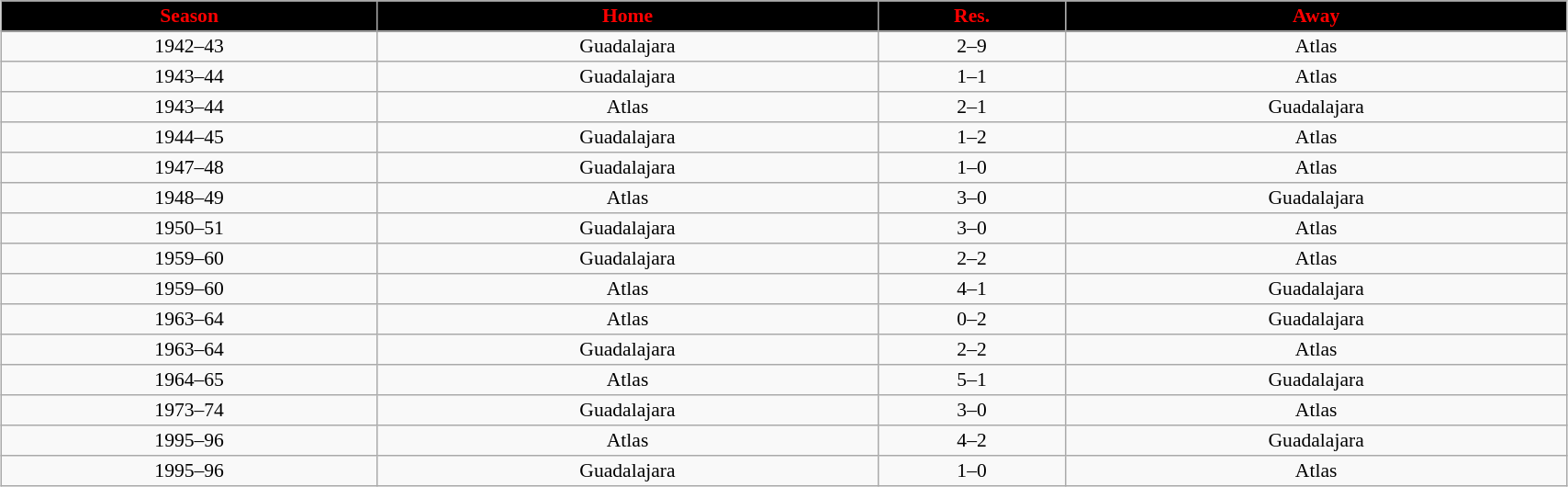<table align=center border=1 width=90% cellpadding="2" cellspacing="0" style="background: #f9f9f9; border: 1px #aaa solid; border-collapse: collapse; font-size: 90%; text-align: center;">
<tr align=center bgcolor=#000000 style="color:red;">
<th width=12%>Season</th>
<th width=16%>Home</th>
<th width=6%>Res.</th>
<th width=16%>Away</th>
</tr>
<tr>
<td>1942–43</td>
<td>Guadalajara</td>
<td>2–9</td>
<td>Atlas</td>
</tr>
<tr>
<td>1943–44</td>
<td>Guadalajara</td>
<td>1–1</td>
<td>Atlas</td>
</tr>
<tr>
<td>1943–44</td>
<td>Atlas</td>
<td>2–1</td>
<td>Guadalajara</td>
</tr>
<tr>
<td>1944–45</td>
<td>Guadalajara</td>
<td>1–2</td>
<td>Atlas</td>
</tr>
<tr>
<td>1947–48</td>
<td>Guadalajara</td>
<td>1–0</td>
<td>Atlas</td>
</tr>
<tr>
<td>1948–49</td>
<td>Atlas</td>
<td>3–0</td>
<td>Guadalajara</td>
</tr>
<tr>
<td>1950–51</td>
<td>Guadalajara</td>
<td>3–0</td>
<td>Atlas</td>
</tr>
<tr>
<td>1959–60</td>
<td>Guadalajara</td>
<td>2–2</td>
<td>Atlas</td>
</tr>
<tr>
<td>1959–60</td>
<td>Atlas</td>
<td>4–1</td>
<td>Guadalajara</td>
</tr>
<tr>
<td>1963–64</td>
<td>Atlas</td>
<td>0–2</td>
<td>Guadalajara</td>
</tr>
<tr>
<td>1963–64</td>
<td>Guadalajara</td>
<td>2–2</td>
<td>Atlas</td>
</tr>
<tr>
<td>1964–65</td>
<td>Atlas</td>
<td>5–1</td>
<td>Guadalajara</td>
</tr>
<tr>
<td>1973–74</td>
<td>Guadalajara</td>
<td>3–0</td>
<td>Atlas</td>
</tr>
<tr>
<td>1995–96</td>
<td>Atlas</td>
<td>4–2</td>
<td>Guadalajara</td>
</tr>
<tr>
<td>1995–96</td>
<td>Guadalajara</td>
<td>1–0</td>
<td>Atlas</td>
</tr>
</table>
